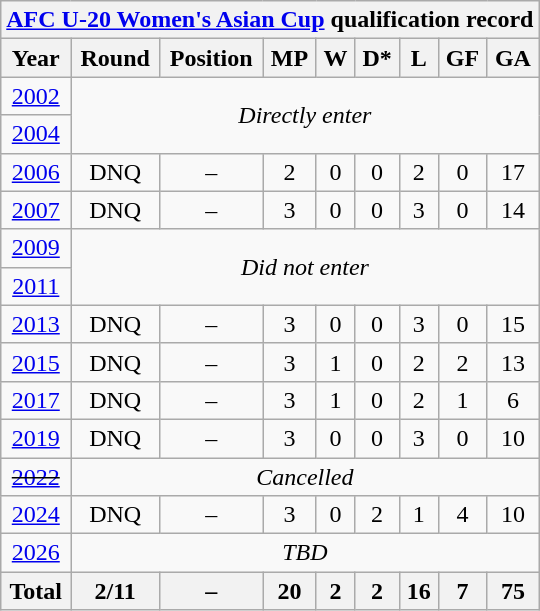<table class="wikitable" style="text-align: center;">
<tr>
<th colspan=10><a href='#'>AFC U-20 Women's Asian Cup</a> qualification record</th>
</tr>
<tr>
<th>Year</th>
<th>Round</th>
<th>Position</th>
<th>MP</th>
<th>W</th>
<th>D*</th>
<th>L</th>
<th>GF</th>
<th>GA</th>
</tr>
<tr>
<td> <a href='#'>2002</a></td>
<td rowspan=2 colspan=9><em>Directly enter</em></td>
</tr>
<tr>
<td> <a href='#'>2004</a></td>
</tr>
<tr>
<td> <a href='#'>2006</a></td>
<td>DNQ</td>
<td>–</td>
<td>2</td>
<td>0</td>
<td>0</td>
<td>2</td>
<td>0</td>
<td>17</td>
</tr>
<tr>
<td> <a href='#'>2007</a></td>
<td>DNQ</td>
<td>–</td>
<td>3</td>
<td>0</td>
<td>0</td>
<td>3</td>
<td>0</td>
<td>14</td>
</tr>
<tr>
<td> <a href='#'>2009</a></td>
<td rowspan=2 colspan=9><em>Did not enter</em></td>
</tr>
<tr>
<td> <a href='#'>2011</a></td>
</tr>
<tr>
<td> <a href='#'>2013</a></td>
<td>DNQ</td>
<td>–</td>
<td>3</td>
<td>0</td>
<td>0</td>
<td>3</td>
<td>0</td>
<td>15</td>
</tr>
<tr>
<td> <a href='#'>2015</a></td>
<td>DNQ</td>
<td>–</td>
<td>3</td>
<td>1</td>
<td>0</td>
<td>2</td>
<td>2</td>
<td>13</td>
</tr>
<tr>
<td> <a href='#'>2017</a></td>
<td>DNQ</td>
<td>–</td>
<td>3</td>
<td>1</td>
<td>0</td>
<td>2</td>
<td>1</td>
<td>6</td>
</tr>
<tr>
<td> <a href='#'>2019</a></td>
<td>DNQ</td>
<td>–</td>
<td>3</td>
<td>0</td>
<td>0</td>
<td>3</td>
<td>0</td>
<td>10</td>
</tr>
<tr>
<td><s><a href='#'>2022</a></s></td>
<td colspan=9><em>Cancelled</em></td>
</tr>
<tr>
<td> <a href='#'>2024</a></td>
<td>DNQ</td>
<td>–</td>
<td>3</td>
<td>0</td>
<td>2</td>
<td>1</td>
<td>4</td>
<td>10</td>
</tr>
<tr>
<td> <a href='#'>2026</a></td>
<td colspan=9><em>TBD</em></td>
</tr>
<tr>
<th>Total</th>
<th>2/11</th>
<th>–</th>
<th>20</th>
<th>2</th>
<th>2</th>
<th>16</th>
<th>7</th>
<th>75</th>
</tr>
</table>
